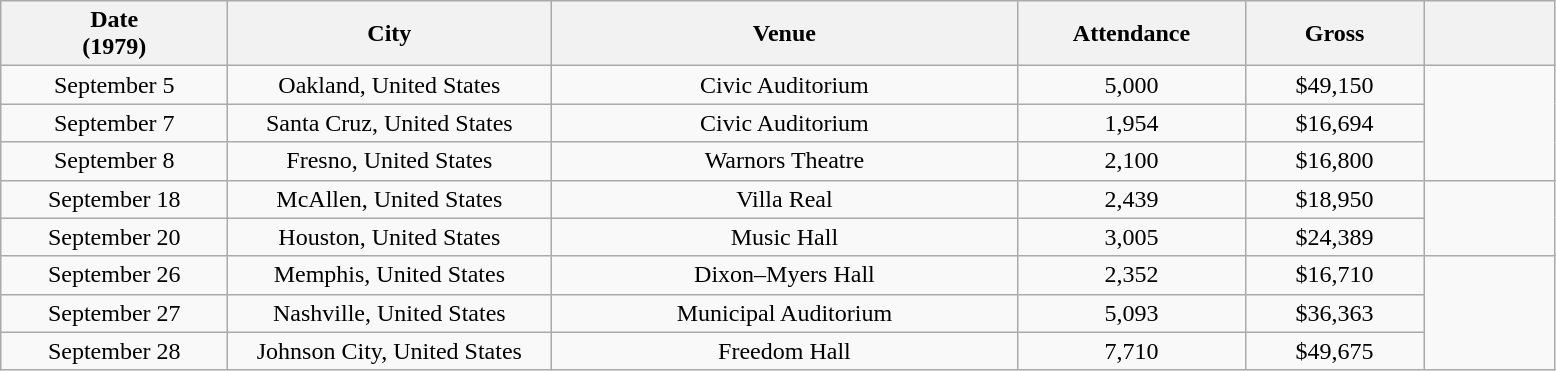<table class="wikitable sortable plainrowheaders" style="text-align:center;">
<tr>
<th scope="col" style="width:9em;">Date<br>(1979)</th>
<th scope="col" style="width:13em;">City</th>
<th scope="col" style="width:19em;">Venue</th>
<th scope="col" style="width:9em;">Attendance</th>
<th scope="col" style="width:7em;">Gross</th>
<th scope="col" style="width:5em;" class="unsortable"></th>
</tr>
<tr>
<td>September 5</td>
<td>Oakland, United States</td>
<td>Civic Auditorium</td>
<td>5,000</td>
<td>$49,150</td>
<td rowspan="3"></td>
</tr>
<tr>
<td>September 7</td>
<td>Santa Cruz, United States</td>
<td>Civic Auditorium</td>
<td>1,954</td>
<td>$16,694</td>
</tr>
<tr>
<td>September 8</td>
<td>Fresno, United States</td>
<td>Warnors Theatre</td>
<td>2,100</td>
<td>$16,800</td>
</tr>
<tr>
<td>September 18</td>
<td>McAllen, United States</td>
<td>Villa Real</td>
<td>2,439</td>
<td>$18,950</td>
<td rowspan="2"></td>
</tr>
<tr>
<td>September 20</td>
<td>Houston, United States</td>
<td>Music Hall</td>
<td>3,005</td>
<td>$24,389</td>
</tr>
<tr>
<td>September 26</td>
<td>Memphis, United States</td>
<td>Dixon–Myers Hall</td>
<td>2,352</td>
<td>$16,710</td>
<td rowspan="3"></td>
</tr>
<tr>
<td>September 27</td>
<td>Nashville, United States</td>
<td>Municipal Auditorium</td>
<td>5,093</td>
<td>$36,363</td>
</tr>
<tr>
<td>September 28</td>
<td>Johnson City, United States</td>
<td>Freedom Hall</td>
<td>7,710</td>
<td>$49,675</td>
</tr>
</table>
